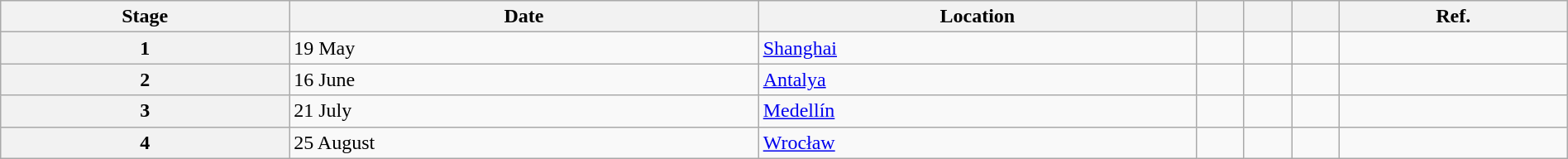<table class="wikitable" style="width:100%">
<tr>
<th>Stage</th>
<th>Date</th>
<th>Location</th>
<th></th>
<th></th>
<th></th>
<th>Ref.</th>
</tr>
<tr>
<th>1</th>
<td>19 May</td>
<td> <a href='#'>Shanghai</a></td>
<td></td>
<td></td>
<td></td>
<td></td>
</tr>
<tr>
<th>2</th>
<td>16 June</td>
<td> <a href='#'>Antalya</a></td>
<td></td>
<td></td>
<td></td>
<td> </td>
</tr>
<tr>
<th>3</th>
<td>21 July</td>
<td> <a href='#'>Medellín</a></td>
<td></td>
<td></td>
<td></td>
<td> </td>
</tr>
<tr>
<th>4</th>
<td>25 August</td>
<td> <a href='#'>Wrocław</a></td>
<td></td>
<td></td>
<td></td>
<td> </td>
</tr>
</table>
